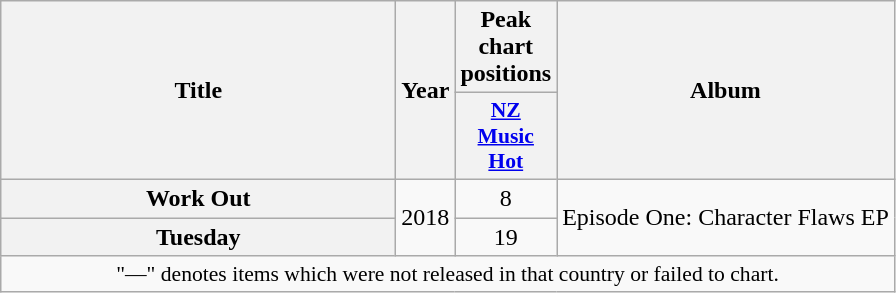<table class="wikitable plainrowheaders" style="text-align:center;">
<tr>
<th scope="col" rowspan="2" style="width:16em;">Title</th>
<th scope="col" rowspan="2">Year</th>
<th scope="col" colspan="1">Peak chart positions</th>
<th scope="col" rowspan="2">Album</th>
</tr>
<tr>
<th scope="col" style="width:3em;font-size:90%;"><a href='#'>NZ Music Hot</a></th>
</tr>
<tr>
<th scope="row">Work Out</th>
<td rowspan="2">2018</td>
<td>8</td>
<td rowspan="2">Episode One: Character Flaws EP</td>
</tr>
<tr>
<th scope="row">Tuesday</th>
<td>19</td>
</tr>
<tr>
<td colspan="5" style="font-size:90%;">"—" denotes items which were not released in that country or failed to chart.</td>
</tr>
</table>
